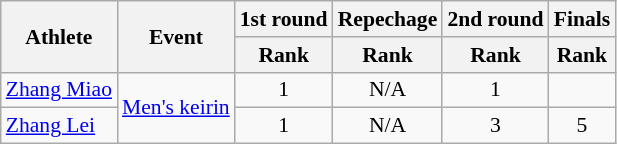<table class=wikitable style="font-size:90%">
<tr>
<th rowspan="2">Athlete</th>
<th rowspan="2">Event</th>
<th>1st round</th>
<th>Repechage</th>
<th>2nd round</th>
<th>Finals</th>
</tr>
<tr>
<th>Rank</th>
<th>Rank</th>
<th>Rank</th>
<th>Rank</th>
</tr>
<tr>
<td><a href='#'>Zhang Miao</a></td>
<td rowspan=2><a href='#'>Men's keirin</a></td>
<td align=center>1</td>
<td align=center>N/A</td>
<td align=center>1</td>
<td align=center></td>
</tr>
<tr>
<td><a href='#'>Zhang Lei</a></td>
<td align=center>1</td>
<td align=center>N/A</td>
<td align=center>3</td>
<td align=center>5</td>
</tr>
</table>
